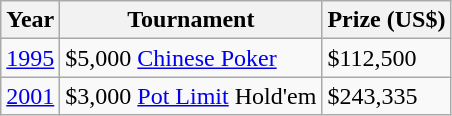<table class="wikitable">
<tr>
<th>Year</th>
<th>Tournament</th>
<th>Prize (US$)</th>
</tr>
<tr>
<td><a href='#'>1995</a></td>
<td>$5,000 <a href='#'>Chinese Poker</a></td>
<td>$112,500</td>
</tr>
<tr>
<td><a href='#'>2001</a></td>
<td>$3,000 <a href='#'>Pot Limit</a> Hold'em</td>
<td>$243,335</td>
</tr>
</table>
